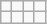<table class="wikitable">
<tr>
<td></td>
<td></td>
<td></td>
<td></td>
</tr>
<tr>
<td></td>
<td></td>
<td></td>
<td></td>
</tr>
</table>
